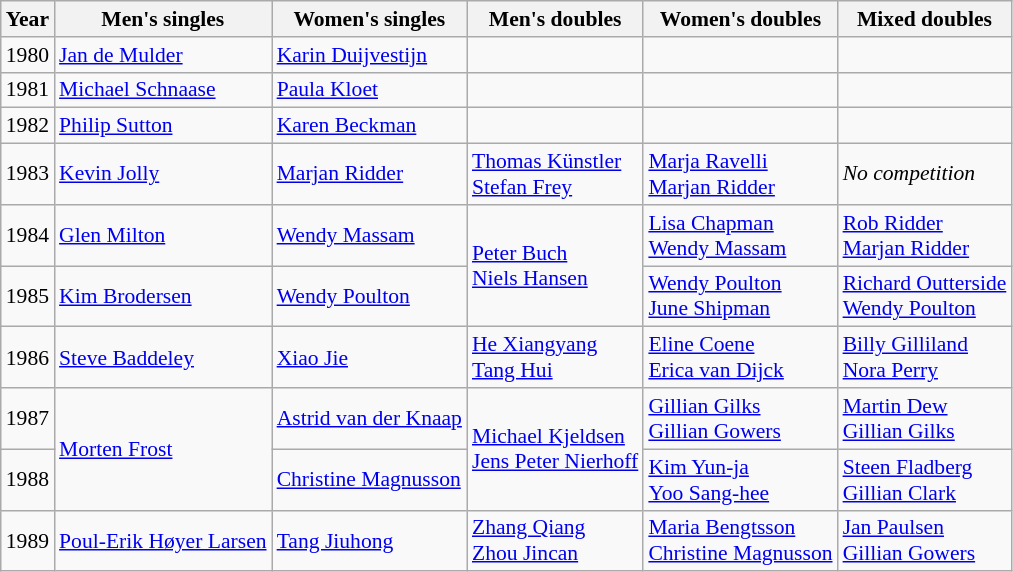<table class=wikitable style="font-size:90%;">
<tr>
<th>Year</th>
<th>Men's singles</th>
<th>Women's singles</th>
<th>Men's doubles</th>
<th>Women's doubles</th>
<th>Mixed doubles</th>
</tr>
<tr>
<td>1980</td>
<td> <a href='#'>Jan de Mulder</a></td>
<td> <a href='#'>Karin Duijvestijn</a></td>
<td></td>
<td></td>
<td></td>
</tr>
<tr>
<td>1981</td>
<td> <a href='#'>Michael Schnaase</a></td>
<td> <a href='#'>Paula Kloet</a></td>
<td></td>
<td></td>
<td></td>
</tr>
<tr>
<td>1982</td>
<td> <a href='#'>Philip Sutton</a></td>
<td> <a href='#'>Karen Beckman</a></td>
<td></td>
<td></td>
<td></td>
</tr>
<tr>
<td>1983</td>
<td> <a href='#'>Kevin Jolly</a></td>
<td> <a href='#'>Marjan Ridder</a></td>
<td> <a href='#'>Thomas Künstler</a><br> <a href='#'>Stefan Frey</a></td>
<td> <a href='#'>Marja Ravelli</a><br> <a href='#'>Marjan Ridder</a></td>
<td><em>No competition</em></td>
</tr>
<tr>
<td>1984</td>
<td> <a href='#'>Glen Milton</a></td>
<td> <a href='#'>Wendy Massam</a></td>
<td rowspan="2"> <a href='#'>Peter Buch</a><br> <a href='#'>Niels Hansen</a></td>
<td> <a href='#'>Lisa Chapman</a><br> <a href='#'>Wendy Massam</a></td>
<td> <a href='#'>Rob Ridder</a><br> <a href='#'>Marjan Ridder</a></td>
</tr>
<tr>
<td>1985</td>
<td> <a href='#'>Kim Brodersen</a></td>
<td> <a href='#'>Wendy Poulton</a></td>
<td> <a href='#'>Wendy Poulton</a><br> <a href='#'>June Shipman</a></td>
<td> <a href='#'>Richard Outterside</a><br> <a href='#'>Wendy Poulton</a></td>
</tr>
<tr>
<td>1986</td>
<td> <a href='#'>Steve Baddeley</a></td>
<td> <a href='#'>Xiao Jie</a></td>
<td> <a href='#'>He Xiangyang</a><br> <a href='#'>Tang Hui</a></td>
<td> <a href='#'>Eline Coene</a><br> <a href='#'>Erica van Dijck</a></td>
<td> <a href='#'>Billy Gilliland</a><br> <a href='#'>Nora Perry</a></td>
</tr>
<tr>
<td>1987</td>
<td rowspan="2"> <a href='#'>Morten Frost</a></td>
<td> <a href='#'>Astrid van der Knaap</a></td>
<td rowspan="2"> <a href='#'>Michael Kjeldsen</a><br> <a href='#'>Jens Peter Nierhoff</a></td>
<td> <a href='#'>Gillian Gilks</a><br> <a href='#'>Gillian Gowers</a></td>
<td> <a href='#'>Martin Dew</a><br> <a href='#'>Gillian Gilks</a></td>
</tr>
<tr>
<td>1988</td>
<td> <a href='#'>Christine Magnusson</a></td>
<td> <a href='#'>Kim Yun-ja</a><br> <a href='#'>Yoo Sang-hee</a></td>
<td> <a href='#'>Steen Fladberg</a><br> <a href='#'>Gillian Clark</a></td>
</tr>
<tr>
<td>1989</td>
<td> <a href='#'>Poul-Erik Høyer Larsen</a></td>
<td> <a href='#'>Tang Jiuhong</a></td>
<td> <a href='#'>Zhang Qiang</a><br> <a href='#'>Zhou Jincan</a></td>
<td> <a href='#'>Maria Bengtsson</a><br> <a href='#'>Christine Magnusson</a></td>
<td> <a href='#'>Jan Paulsen</a><br> <a href='#'>Gillian Gowers</a></td>
</tr>
</table>
